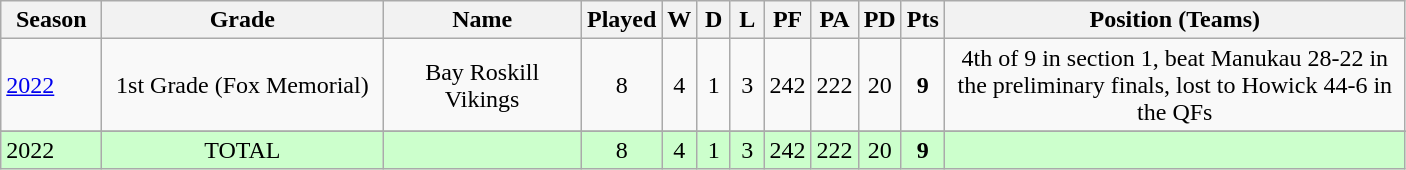<table class="wikitable" style="text-align:center;">
<tr>
<th width=60>Season</th>
<th width=180 abbr="Grade">Grade</th>
<th width=125 abbr="Name">Name</th>
<th width=15 abbr="Played">Played</th>
<th width=15 abbr="Won">W</th>
<th width=15 abbr="Drawn">D</th>
<th width=15 abbr="Lost">L</th>
<th width=20 abbr="Points for">PF</th>
<th width=20 abbr="Points against">PA</th>
<th width=20 abbr="Points difference">PD</th>
<th width=20 abbr="Points">Pts</th>
<th width=300>Position (Teams)</th>
</tr>
<tr>
<td style="text-align:left;"><a href='#'>2022</a></td>
<td>1st Grade (Fox Memorial)</td>
<td>Bay Roskill Vikings</td>
<td>8</td>
<td>4</td>
<td>1</td>
<td>3</td>
<td>242</td>
<td>222</td>
<td>20</td>
<td><strong>9</strong></td>
<td>4th of 9 in section 1, beat Manukau 28-22 in the preliminary finals, lost to Howick 44-6 in the QFs</td>
</tr>
<tr>
</tr>
<tr style="background: #ccffcc;">
<td style="text-align:left;">2022</td>
<td>TOTAL</td>
<td></td>
<td>8</td>
<td>4</td>
<td>1</td>
<td>3</td>
<td>242</td>
<td>222</td>
<td>20</td>
<td><strong>9</strong></td>
<td></td>
</tr>
</table>
